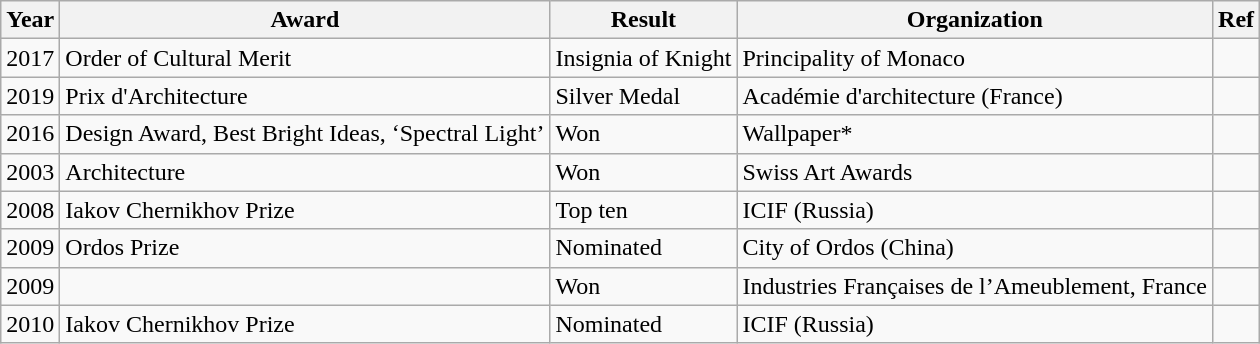<table class="wikitable sortable">
<tr>
<th>Year</th>
<th>Award</th>
<th>Result</th>
<th>Organization</th>
<th>Ref</th>
</tr>
<tr>
<td>2017</td>
<td>Order of Cultural Merit</td>
<td>Insignia of Knight</td>
<td>Principality of Monaco</td>
<td></td>
</tr>
<tr>
<td>2019</td>
<td>Prix d'Architecture</td>
<td>Silver Medal</td>
<td>Académie d'architecture (France)</td>
<td></td>
</tr>
<tr>
<td>2016</td>
<td>Design Award, Best Bright Ideas, ‘Spectral Light’</td>
<td>Won</td>
<td>Wallpaper*</td>
<td></td>
</tr>
<tr>
<td>2003</td>
<td>Architecture</td>
<td>Won</td>
<td>Swiss Art Awards</td>
<td></td>
</tr>
<tr>
<td>2008</td>
<td>Iakov Chernikhov Prize</td>
<td>Top ten</td>
<td>ICIF (Russia)</td>
<td></td>
</tr>
<tr>
<td>2009</td>
<td>Ordos Prize</td>
<td>Nominated</td>
<td>City of Ordos (China)</td>
<td></td>
</tr>
<tr>
<td>2009</td>
<td></td>
<td>Won</td>
<td>Industries Françaises de l’Ameublement, France</td>
<td></td>
</tr>
<tr>
<td>2010</td>
<td>Iakov Chernikhov Prize</td>
<td>Nominated</td>
<td>ICIF (Russia)</td>
<td></td>
</tr>
</table>
